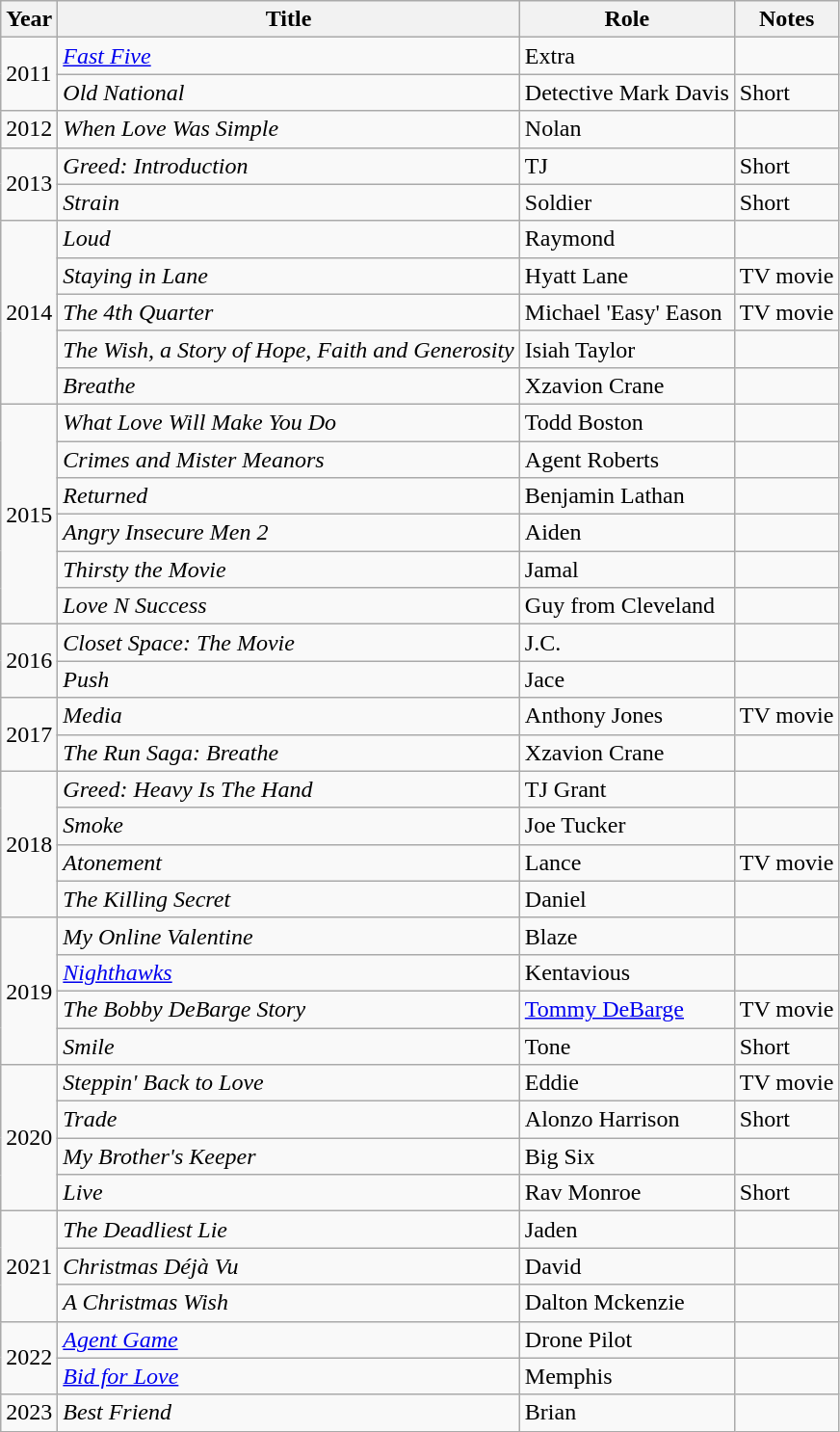<table class="wikitable sortable">
<tr>
<th>Year</th>
<th>Title</th>
<th>Role</th>
<th class="unsortable">Notes</th>
</tr>
<tr>
<td rowspan=2>2011</td>
<td><em><a href='#'>Fast Five</a></em></td>
<td>Extra</td>
<td></td>
</tr>
<tr>
<td><em>Old National</em></td>
<td>Detective Mark Davis</td>
<td>Short</td>
</tr>
<tr>
<td>2012</td>
<td><em>When Love Was Simple</em></td>
<td>Nolan</td>
<td></td>
</tr>
<tr>
<td rowspan=2>2013</td>
<td><em>Greed: Introduction</em></td>
<td>TJ</td>
<td>Short</td>
</tr>
<tr>
<td><em>Strain</em></td>
<td>Soldier</td>
<td>Short</td>
</tr>
<tr>
<td rowspan=5>2014</td>
<td><em>Loud</em></td>
<td>Raymond</td>
<td></td>
</tr>
<tr>
<td><em>Staying in Lane</em></td>
<td>Hyatt Lane</td>
<td>TV movie</td>
</tr>
<tr>
<td><em>The 4th Quarter</em></td>
<td>Michael 'Easy' Eason</td>
<td>TV movie</td>
</tr>
<tr>
<td><em>The Wish, a Story of Hope, Faith and Generosity</em></td>
<td>Isiah Taylor</td>
<td></td>
</tr>
<tr>
<td><em>Breathe</em></td>
<td>Xzavion Crane</td>
<td></td>
</tr>
<tr>
<td rowspan=6>2015</td>
<td><em>What Love Will Make You Do</em></td>
<td>Todd Boston</td>
<td></td>
</tr>
<tr>
<td><em>Crimes and Mister Meanors</em></td>
<td>Agent Roberts</td>
<td></td>
</tr>
<tr>
<td><em>Returned</em></td>
<td>Benjamin Lathan</td>
<td></td>
</tr>
<tr>
<td><em>Angry Insecure Men 2</em></td>
<td>Aiden</td>
<td></td>
</tr>
<tr>
<td><em>Thirsty the Movie</em></td>
<td>Jamal</td>
<td></td>
</tr>
<tr>
<td><em>Love N Success</em></td>
<td>Guy from Cleveland</td>
<td></td>
</tr>
<tr>
<td rowspan=2>2016</td>
<td><em>Closet Space: The Movie</em></td>
<td>J.C.</td>
<td></td>
</tr>
<tr>
<td><em>Push</em></td>
<td>Jace</td>
<td></td>
</tr>
<tr>
<td rowspan=2>2017</td>
<td><em>Media</em></td>
<td>Anthony Jones</td>
<td>TV movie</td>
</tr>
<tr>
<td><em>The Run Saga: Breathe</em></td>
<td>Xzavion Crane</td>
<td></td>
</tr>
<tr>
<td rowspan=4>2018</td>
<td><em>Greed: Heavy Is The Hand</em></td>
<td>TJ Grant</td>
<td></td>
</tr>
<tr>
<td><em>Smoke</em></td>
<td>Joe Tucker</td>
<td></td>
</tr>
<tr>
<td><em>Atonement</em></td>
<td>Lance</td>
<td>TV movie</td>
</tr>
<tr>
<td><em>The Killing Secret</em></td>
<td>Daniel</td>
<td></td>
</tr>
<tr>
<td rowspan=4>2019</td>
<td><em>My Online Valentine</em></td>
<td>Blaze</td>
<td></td>
</tr>
<tr>
<td><em><a href='#'>Nighthawks</a></em></td>
<td>Kentavious</td>
<td></td>
</tr>
<tr>
<td><em>The Bobby DeBarge Story</em></td>
<td><a href='#'>Tommy DeBarge</a></td>
<td>TV movie</td>
</tr>
<tr>
<td><em>Smile</em></td>
<td>Tone</td>
<td>Short</td>
</tr>
<tr>
<td rowspan=4>2020</td>
<td><em>Steppin' Back to Love</em></td>
<td>Eddie</td>
<td>TV movie</td>
</tr>
<tr>
<td><em>Trade</em></td>
<td>Alonzo Harrison</td>
<td>Short</td>
</tr>
<tr>
<td><em>My Brother's Keeper</em></td>
<td>Big Six</td>
<td></td>
</tr>
<tr>
<td><em>Live</em></td>
<td>Rav Monroe</td>
<td>Short</td>
</tr>
<tr>
<td rowspan=3>2021</td>
<td><em>The Deadliest Lie</em></td>
<td>Jaden</td>
<td></td>
</tr>
<tr>
<td><em>Christmas Déjà Vu</em></td>
<td>David</td>
<td></td>
</tr>
<tr>
<td><em>A Christmas Wish</em></td>
<td>Dalton Mckenzie</td>
<td></td>
</tr>
<tr>
<td rowspan=2>2022</td>
<td><em><a href='#'>Agent Game</a></em></td>
<td>Drone Pilot</td>
<td></td>
</tr>
<tr>
<td><em><a href='#'>Bid for Love</a></em></td>
<td>Memphis</td>
<td></td>
</tr>
<tr>
<td rowspan=1>2023</td>
<td><em>Best Friend</em></td>
<td>Brian</td>
<td></td>
</tr>
</table>
